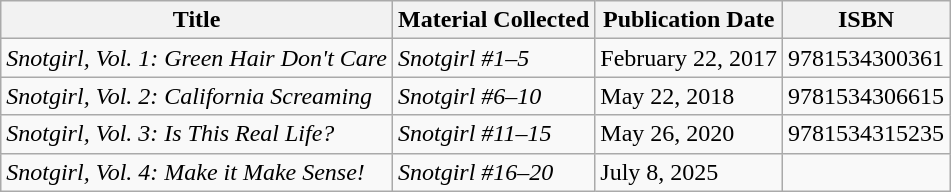<table class="wikitable">
<tr>
<th>Title</th>
<th>Material Collected</th>
<th>Publication Date</th>
<th>ISBN</th>
</tr>
<tr>
<td><em>Snotgirl, Vol. 1: Green Hair Don't Care</em></td>
<td><em>Snotgirl #1–5</em></td>
<td>February 22, 2017</td>
<td>9781534300361</td>
</tr>
<tr>
<td><em>Snotgirl, Vol. 2: California Screaming</em></td>
<td><em>Snotgirl #6–10</em></td>
<td>May 22, 2018</td>
<td>9781534306615</td>
</tr>
<tr>
<td><em>Snotgirl, Vol. 3: Is This Real Life?</em></td>
<td><em>Snotgirl #11–15</em></td>
<td>May 26, 2020</td>
<td>9781534315235</td>
</tr>
<tr>
<td><em>Snotgirl, Vol. 4: Make it Make Sense!</em></td>
<td><em>Snotgirl #16–20</em></td>
<td>July 8, 2025</td>
<td></td>
</tr>
</table>
